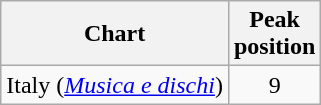<table class="wikitable sortable">
<tr>
<th align="left">Chart</th>
<th align="left">Peak<br>position</th>
</tr>
<tr>
<td align="left">Italy (<em><a href='#'>Musica e dischi</a></em>) </td>
<td align="center">9</td>
</tr>
</table>
